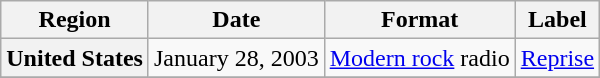<table class="wikitable plainrowheaders">
<tr>
<th scope="col">Region</th>
<th scope="col">Date</th>
<th scope="col">Format</th>
<th scope="col">Label</th>
</tr>
<tr>
<th scope="row">United States</th>
<td>January 28, 2003</td>
<td><a href='#'>Modern rock</a> radio</td>
<td><a href='#'>Reprise</a></td>
</tr>
<tr>
</tr>
</table>
